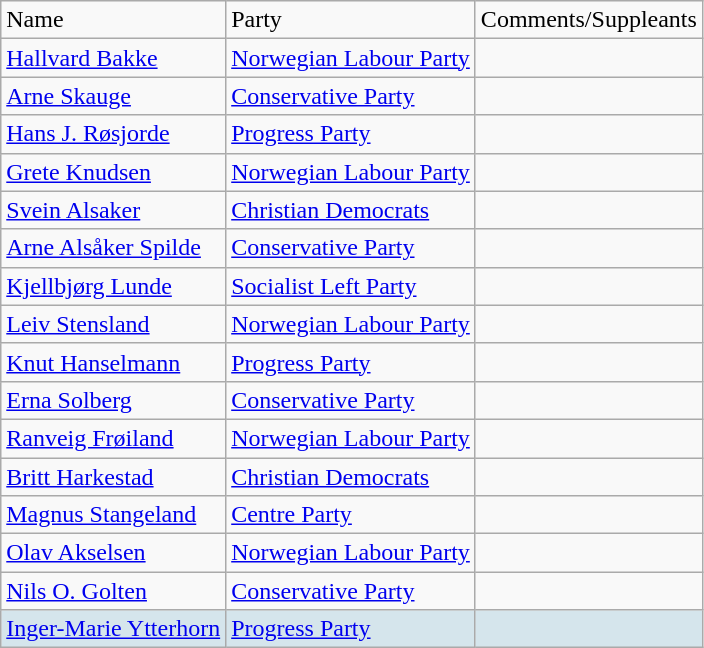<table class="wikitable">
<tr>
<td>Name</td>
<td>Party</td>
<td>Comments/Suppleants</td>
</tr>
<tr>
<td><a href='#'>Hallvard Bakke</a></td>
<td><a href='#'>Norwegian Labour Party</a></td>
<td></td>
</tr>
<tr>
<td><a href='#'>Arne Skauge</a></td>
<td><a href='#'>Conservative Party</a></td>
<td></td>
</tr>
<tr>
<td><a href='#'>Hans J. Røsjorde</a></td>
<td><a href='#'>Progress Party</a></td>
<td></td>
</tr>
<tr>
<td><a href='#'>Grete Knudsen</a></td>
<td><a href='#'>Norwegian Labour Party</a></td>
<td></td>
</tr>
<tr>
<td><a href='#'>Svein Alsaker</a></td>
<td><a href='#'>Christian Democrats</a></td>
<td></td>
</tr>
<tr>
<td><a href='#'>Arne Alsåker Spilde</a></td>
<td><a href='#'>Conservative Party</a></td>
<td></td>
</tr>
<tr>
<td><a href='#'>Kjellbjørg Lunde</a></td>
<td><a href='#'>Socialist Left Party</a></td>
<td></td>
</tr>
<tr>
<td><a href='#'>Leiv Stensland</a></td>
<td><a href='#'>Norwegian Labour Party</a></td>
<td></td>
</tr>
<tr>
<td><a href='#'>Knut Hanselmann</a></td>
<td><a href='#'>Progress Party</a></td>
<td></td>
</tr>
<tr>
<td><a href='#'>Erna Solberg</a></td>
<td><a href='#'>Conservative Party</a></td>
<td></td>
</tr>
<tr>
<td><a href='#'>Ranveig Frøiland</a></td>
<td><a href='#'>Norwegian Labour Party</a></td>
<td></td>
</tr>
<tr>
<td><a href='#'>Britt Harkestad</a></td>
<td><a href='#'>Christian Democrats</a></td>
<td></td>
</tr>
<tr>
<td><a href='#'>Magnus Stangeland</a></td>
<td><a href='#'>Centre Party</a></td>
<td></td>
</tr>
<tr>
<td><a href='#'>Olav Akselsen</a></td>
<td><a href='#'>Norwegian Labour Party</a></td>
<td></td>
</tr>
<tr>
<td><a href='#'>Nils O. Golten</a></td>
<td><a href='#'>Conservative Party</a></td>
<td></td>
</tr>
<tr style="background:#D5E5EC">
<td><a href='#'>Inger-Marie Ytterhorn</a></td>
<td><a href='#'>Progress Party</a></td>
<td></td>
</tr>
</table>
